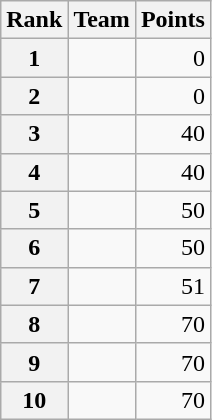<table class="wikitable">
<tr>
<th scope="col">Rank</th>
<th scope="col">Team</th>
<th scope="col">Points</th>
</tr>
<tr>
<th scope="row">1</th>
<td> </td>
<td align="right">0</td>
</tr>
<tr>
<th scope="row">2</th>
<td> </td>
<td align="right">0</td>
</tr>
<tr>
<th scope="row">3</th>
<td> </td>
<td align="right">40</td>
</tr>
<tr>
<th scope="row">4</th>
<td> </td>
<td align="right">40</td>
</tr>
<tr>
<th scope="row">5</th>
<td> </td>
<td align="right">50</td>
</tr>
<tr>
<th scope="row">6</th>
<td> </td>
<td align="right">50</td>
</tr>
<tr>
<th scope="row">7</th>
<td> </td>
<td align="right">51</td>
</tr>
<tr>
<th scope="row">8</th>
<td> </td>
<td align="right">70</td>
</tr>
<tr>
<th scope="row">9</th>
<td> </td>
<td align="right">70</td>
</tr>
<tr>
<th scope="row">10</th>
<td> </td>
<td align="right">70</td>
</tr>
</table>
